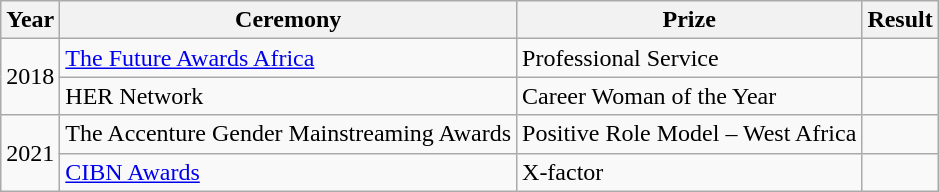<table class ="wikitable">
<tr>
<th>Year</th>
<th>Ceremony</th>
<th>Prize</th>
<th>Result</th>
</tr>
<tr>
<td rowspan="2">2018</td>
<td><a href='#'>The Future Awards Africa</a></td>
<td>Professional Service</td>
<td></td>
</tr>
<tr>
<td>HER Network</td>
<td>Career Woman of the Year</td>
<td></td>
</tr>
<tr>
<td rowspan="2">2021</td>
<td>The Accenture Gender Mainstreaming Awards</td>
<td>Positive Role Model – West Africa</td>
<td></td>
</tr>
<tr>
<td><a href='#'>CIBN Awards</a></td>
<td>X-factor</td>
<td></td>
</tr>
</table>
